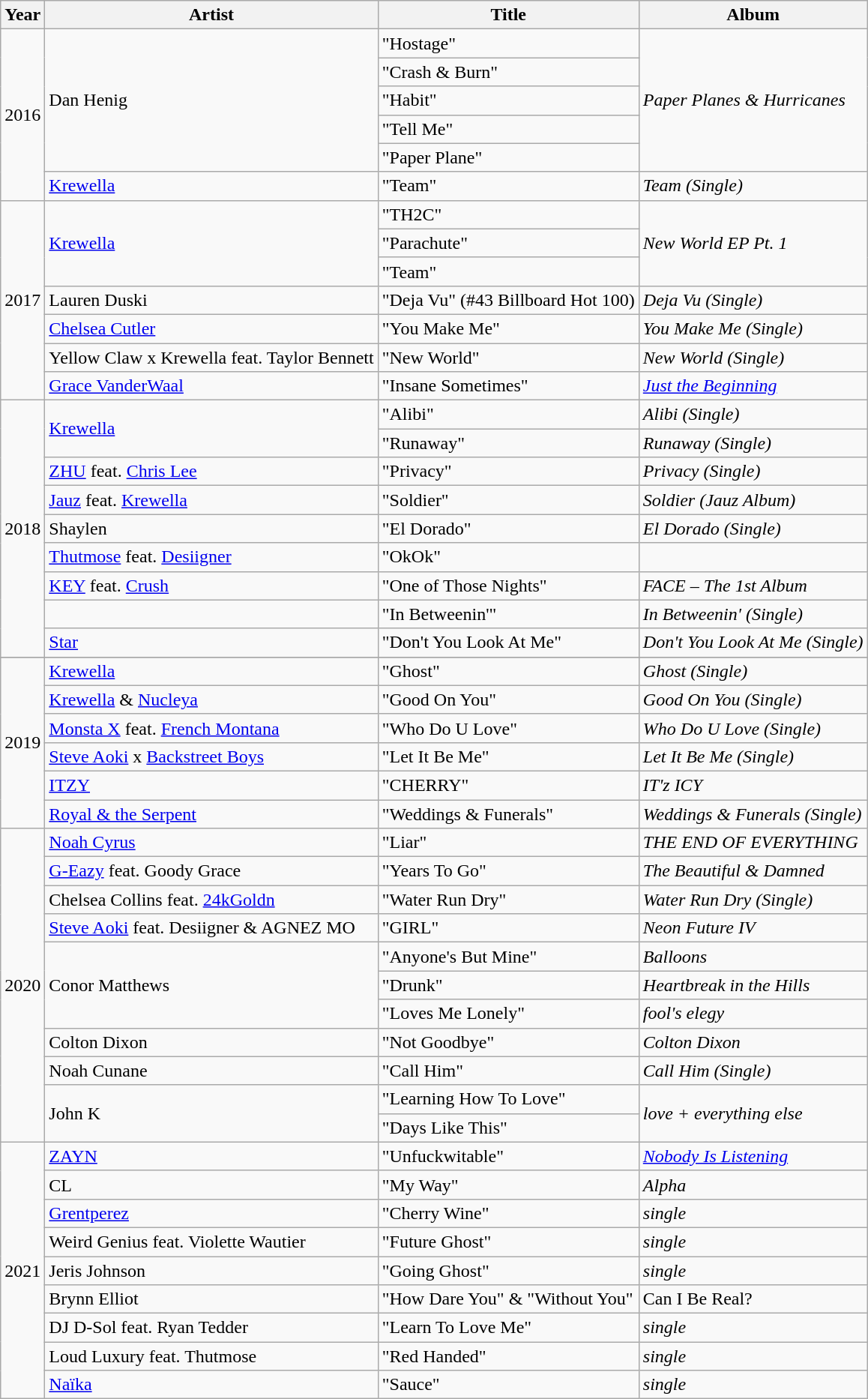<table class="wikitable">
<tr>
<th>Year</th>
<th>Artist</th>
<th>Title</th>
<th>Album</th>
</tr>
<tr>
<td rowspan="6">2016</td>
<td rowspan="5">Dan Henig</td>
<td>"Hostage"</td>
<td rowspan="5"><em>Paper Planes & Hurricanes</em></td>
</tr>
<tr>
<td>"Crash & Burn"</td>
</tr>
<tr>
<td>"Habit"</td>
</tr>
<tr>
<td>"Tell Me"</td>
</tr>
<tr>
<td>"Paper Plane"</td>
</tr>
<tr>
<td><a href='#'>Krewella</a></td>
<td>"Team"</td>
<td><em>Team (Single)</em></td>
</tr>
<tr>
<td rowspan="7">2017</td>
<td rowspan="3"><a href='#'>Krewella</a></td>
<td>"TH2C"</td>
<td rowspan="3"><em>New World EP Pt. 1</em></td>
</tr>
<tr>
<td>"Parachute"</td>
</tr>
<tr>
<td>"Team"</td>
</tr>
<tr>
<td>Lauren Duski</td>
<td>"Deja Vu" (#43 Billboard Hot 100)</td>
<td><em>Deja Vu (Single)</em></td>
</tr>
<tr>
<td><a href='#'>Chelsea Cutler</a></td>
<td>"You Make Me"</td>
<td><em>You Make Me (Single)</em></td>
</tr>
<tr>
<td>Yellow Claw x Krewella feat. Taylor Bennett</td>
<td>"New World"</td>
<td><em>New World (Single)</em></td>
</tr>
<tr>
<td><a href='#'>Grace VanderWaal</a></td>
<td>"Insane Sometimes"</td>
<td><em><a href='#'>Just the Beginning</a></em></td>
</tr>
<tr>
<td rowspan="9">2018</td>
<td rowspan="2"><a href='#'>Krewella</a></td>
<td>"Alibi"</td>
<td><em>Alibi (Single)</em></td>
</tr>
<tr>
<td>"Runaway"</td>
<td><em>Runaway (Single)</em></td>
</tr>
<tr>
<td><a href='#'>ZHU</a> feat. <a href='#'>Chris Lee</a></td>
<td>"Privacy"</td>
<td><em>Privacy (Single)</em></td>
</tr>
<tr>
<td><a href='#'>Jauz</a> feat. <a href='#'>Krewella</a></td>
<td>"Soldier"</td>
<td><em>Soldier (Jauz Album)</em></td>
</tr>
<tr>
<td>Shaylen</td>
<td>"El Dorado"</td>
<td><em>El Dorado (Single)</em></td>
</tr>
<tr>
<td><a href='#'>Thutmose</a> feat. <a href='#'>Desiigner</a></td>
<td>"OkOk"</td>
<td></td>
</tr>
<tr>
<td><a href='#'>KEY</a> feat. <a href='#'>Crush</a></td>
<td>"One of Those Nights"</td>
<td><em>FACE – The 1st Album</em></td>
</tr>
<tr>
<td></td>
<td>"In Betweenin'"</td>
<td><em>In Betweenin' (Single)</em></td>
</tr>
<tr>
<td><a href='#'>Star</a></td>
<td>"Don't You Look At Me"</td>
<td><em>Don't You Look At Me (Single)</em></td>
</tr>
<tr>
</tr>
<tr>
<td rowspan="6">2019</td>
<td><a href='#'>Krewella</a></td>
<td>"Ghost"</td>
<td><em>Ghost (Single)</em></td>
</tr>
<tr>
<td><a href='#'>Krewella</a> & <a href='#'>Nucleya</a></td>
<td>"Good On You"</td>
<td><em>Good On You (Single)</em></td>
</tr>
<tr>
<td><a href='#'>Monsta X</a> feat. <a href='#'>French Montana</a></td>
<td>"Who Do U Love"</td>
<td><em>Who Do U Love (Single)</em></td>
</tr>
<tr>
<td><a href='#'>Steve Aoki</a> x <a href='#'>Backstreet Boys</a></td>
<td>"Let It Be Me"</td>
<td><em>Let It Be Me (Single)</em></td>
</tr>
<tr>
<td><a href='#'>ITZY</a></td>
<td>"CHERRY"</td>
<td><em>IT'z ICY</em></td>
</tr>
<tr>
<td><a href='#'>Royal & the Serpent</a></td>
<td>"Weddings & Funerals"</td>
<td><em>Weddings & Funerals (Single)</em></td>
</tr>
<tr>
<td rowspan="11">2020</td>
<td><a href='#'>Noah Cyrus</a></td>
<td>"Liar"</td>
<td><em>THE END OF EVERYTHING</em></td>
</tr>
<tr>
<td><a href='#'>G-Eazy</a> feat. Goody Grace</td>
<td>"Years To Go"</td>
<td><em>The Beautiful & Damned</em></td>
</tr>
<tr>
<td>Chelsea Collins feat. <a href='#'>24kGoldn</a></td>
<td>"Water Run Dry"</td>
<td><em>Water Run Dry (Single)</em></td>
</tr>
<tr>
<td><a href='#'>Steve Aoki</a> feat. Desiigner & AGNEZ MO</td>
<td>"GIRL"</td>
<td><em>Neon Future IV</em></td>
</tr>
<tr>
<td rowspan="3">Conor Matthews</td>
<td>"Anyone's But Mine"</td>
<td><em>Balloons</em></td>
</tr>
<tr>
<td>"Drunk"</td>
<td><em>Heartbreak in the Hills</em></td>
</tr>
<tr>
<td>"Loves Me Lonely"</td>
<td><em>fool's elegy</em></td>
</tr>
<tr>
<td>Colton Dixon</td>
<td>"Not Goodbye"</td>
<td><em>Colton Dixon</em></td>
</tr>
<tr>
<td>Noah Cunane</td>
<td>"Call Him"</td>
<td><em>Call Him (Single)</em></td>
</tr>
<tr>
<td rowspan="2">John K</td>
<td>"Learning How To Love"</td>
<td rowspan="2"><em>love + everything else</em></td>
</tr>
<tr>
<td>"Days Like This"</td>
</tr>
<tr>
<td rowspan="9">2021</td>
<td><a href='#'>ZAYN</a></td>
<td>"Unfuckwitable"</td>
<td><em><a href='#'>Nobody Is Listening</a></em></td>
</tr>
<tr>
<td>CL</td>
<td>"My Way"</td>
<td><em>Alpha</em></td>
</tr>
<tr>
<td><a href='#'>Grentperez</a></td>
<td>"Cherry Wine"</td>
<td><em>single</em></td>
</tr>
<tr>
<td>Weird Genius feat. Violette Wautier</td>
<td>"Future Ghost"</td>
<td><em>single</em></td>
</tr>
<tr>
<td>Jeris Johnson</td>
<td>"Going Ghost"</td>
<td><em>single</em></td>
</tr>
<tr>
<td>Brynn Elliot</td>
<td>"How Dare You" & "Without You"</td>
<td>Can I Be Real?</td>
</tr>
<tr>
<td>DJ D-Sol feat. Ryan Tedder</td>
<td>"Learn To Love Me"</td>
<td><em>single</em></td>
</tr>
<tr>
<td>Loud Luxury feat. Thutmose</td>
<td>"Red Handed"</td>
<td><em>single</em></td>
</tr>
<tr>
<td><a href='#'>Naïka</a></td>
<td>"Sauce"</td>
<td><em>single</em></td>
</tr>
</table>
